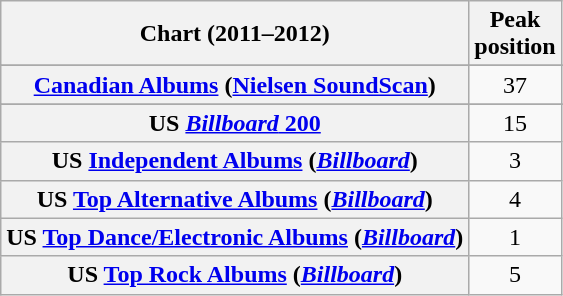<table class="wikitable sortable plainrowheaders" style="text-align:center">
<tr>
<th scope="col">Chart (2011–2012)</th>
<th scope="col">Peak<br>position</th>
</tr>
<tr>
</tr>
<tr>
</tr>
<tr>
</tr>
<tr>
<th scope="row"><a href='#'>Canadian Albums</a> (<a href='#'>Nielsen SoundScan</a>)</th>
<td>37</td>
</tr>
<tr>
</tr>
<tr>
</tr>
<tr>
</tr>
<tr>
</tr>
<tr>
</tr>
<tr>
</tr>
<tr>
</tr>
<tr>
</tr>
<tr>
<th scope="row">US <a href='#'><em>Billboard</em> 200</a></th>
<td>15</td>
</tr>
<tr>
<th scope="row">US <a href='#'>Independent Albums</a> (<em><a href='#'>Billboard</a></em>)</th>
<td>3</td>
</tr>
<tr>
<th scope="row">US <a href='#'>Top Alternative Albums</a> (<em><a href='#'>Billboard</a></em>)</th>
<td>4</td>
</tr>
<tr>
<th scope="row">US <a href='#'>Top Dance/Electronic Albums</a> (<em><a href='#'>Billboard</a></em>)</th>
<td>1</td>
</tr>
<tr>
<th scope="row">US <a href='#'>Top Rock Albums</a> (<em><a href='#'>Billboard</a></em>)</th>
<td>5</td>
</tr>
</table>
